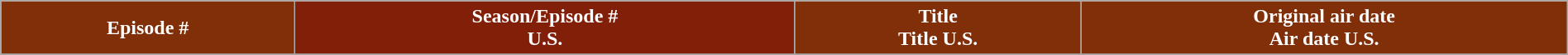<table class="wikitable plainrowheaders" style="width: 100%; margin-right: 0;">
<tr>
<th style="background: #812F09; color: #ffffff;">Episode #</th>
<th style="background: #821F09; color: #ffffff;">Season/Episode # <br>U.S.</th>
<th style="background: #812F09; color: #ffffff;">Title <br> Title U.S.</th>
<th style="background: #812F09; color: #ffffff;">Original air date <br> Air date U.S.</th>
</tr>
<tr>
</tr>
</table>
